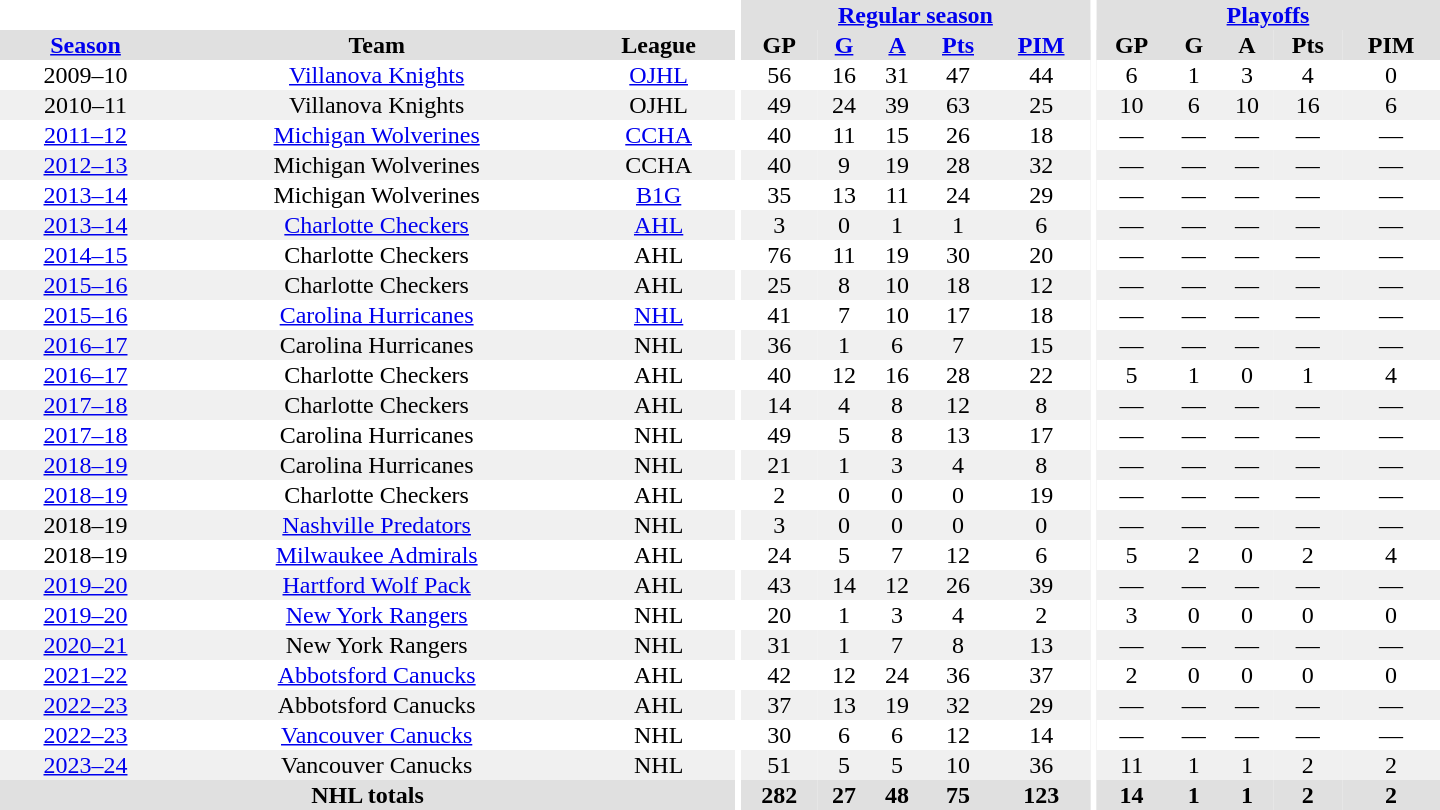<table border="0" cellpadding="1" cellspacing="0" style="text-align:center; width:60em">
<tr bgcolor="#e0e0e0">
<th colspan="3" bgcolor="#ffffff"></th>
<th rowspan="99" bgcolor="#ffffff"></th>
<th colspan="5"><a href='#'>Regular season</a></th>
<th rowspan="99" bgcolor="#ffffff"></th>
<th colspan="5"><a href='#'>Playoffs</a></th>
</tr>
<tr bgcolor="#e0e0e0">
<th><a href='#'>Season</a></th>
<th>Team</th>
<th>League</th>
<th>GP</th>
<th><a href='#'>G</a></th>
<th><a href='#'>A</a></th>
<th><a href='#'>Pts</a></th>
<th><a href='#'>PIM</a></th>
<th>GP</th>
<th>G</th>
<th>A</th>
<th>Pts</th>
<th>PIM</th>
</tr>
<tr>
<td>2009–10</td>
<td><a href='#'>Villanova Knights</a></td>
<td><a href='#'>OJHL</a></td>
<td>56</td>
<td>16</td>
<td>31</td>
<td>47</td>
<td>44</td>
<td>6</td>
<td>1</td>
<td>3</td>
<td>4</td>
<td>0</td>
</tr>
<tr bgcolor="#f0f0f0">
<td>2010–11</td>
<td>Villanova Knights</td>
<td>OJHL</td>
<td>49</td>
<td>24</td>
<td>39</td>
<td>63</td>
<td>25</td>
<td>10</td>
<td>6</td>
<td>10</td>
<td>16</td>
<td>6</td>
</tr>
<tr>
<td><a href='#'>2011–12</a></td>
<td><a href='#'>Michigan Wolverines</a></td>
<td><a href='#'>CCHA</a></td>
<td>40</td>
<td>11</td>
<td>15</td>
<td>26</td>
<td>18</td>
<td>—</td>
<td>—</td>
<td>—</td>
<td>—</td>
<td>—</td>
</tr>
<tr bgcolor="#f0f0f0">
<td><a href='#'>2012–13</a></td>
<td>Michigan Wolverines</td>
<td>CCHA</td>
<td>40</td>
<td>9</td>
<td>19</td>
<td>28</td>
<td>32</td>
<td>—</td>
<td>—</td>
<td>—</td>
<td>—</td>
<td>—</td>
</tr>
<tr>
<td><a href='#'>2013–14</a></td>
<td>Michigan Wolverines</td>
<td><a href='#'>B1G</a></td>
<td>35</td>
<td>13</td>
<td>11</td>
<td>24</td>
<td>29</td>
<td>—</td>
<td>—</td>
<td>—</td>
<td>—</td>
<td>—</td>
</tr>
<tr bgcolor="#f0f0f0">
<td><a href='#'>2013–14</a></td>
<td><a href='#'>Charlotte Checkers</a></td>
<td><a href='#'>AHL</a></td>
<td>3</td>
<td>0</td>
<td>1</td>
<td>1</td>
<td>6</td>
<td>—</td>
<td>—</td>
<td>—</td>
<td>—</td>
<td>—</td>
</tr>
<tr>
<td><a href='#'>2014–15</a></td>
<td>Charlotte Checkers</td>
<td>AHL</td>
<td>76</td>
<td>11</td>
<td>19</td>
<td>30</td>
<td>20</td>
<td>—</td>
<td>—</td>
<td>—</td>
<td>—</td>
<td>—</td>
</tr>
<tr bgcolor="#f0f0f0">
<td><a href='#'>2015–16</a></td>
<td>Charlotte Checkers</td>
<td>AHL</td>
<td>25</td>
<td>8</td>
<td>10</td>
<td>18</td>
<td>12</td>
<td>—</td>
<td>—</td>
<td>—</td>
<td>—</td>
<td>—</td>
</tr>
<tr>
<td><a href='#'>2015–16</a></td>
<td><a href='#'>Carolina Hurricanes</a></td>
<td><a href='#'>NHL</a></td>
<td>41</td>
<td>7</td>
<td>10</td>
<td>17</td>
<td>18</td>
<td>—</td>
<td>—</td>
<td>—</td>
<td>—</td>
<td>—</td>
</tr>
<tr bgcolor="#f0f0f0">
<td><a href='#'>2016–17</a></td>
<td>Carolina Hurricanes</td>
<td>NHL</td>
<td>36</td>
<td>1</td>
<td>6</td>
<td>7</td>
<td>15</td>
<td>—</td>
<td>—</td>
<td>—</td>
<td>—</td>
<td>—</td>
</tr>
<tr>
<td><a href='#'>2016–17</a></td>
<td>Charlotte Checkers</td>
<td>AHL</td>
<td>40</td>
<td>12</td>
<td>16</td>
<td>28</td>
<td>22</td>
<td>5</td>
<td>1</td>
<td>0</td>
<td>1</td>
<td>4</td>
</tr>
<tr bgcolor="#f0f0f0">
<td><a href='#'>2017–18</a></td>
<td>Charlotte Checkers</td>
<td>AHL</td>
<td>14</td>
<td>4</td>
<td>8</td>
<td>12</td>
<td>8</td>
<td>—</td>
<td>—</td>
<td>—</td>
<td>—</td>
<td>—</td>
</tr>
<tr>
<td><a href='#'>2017–18</a></td>
<td>Carolina Hurricanes</td>
<td>NHL</td>
<td>49</td>
<td>5</td>
<td>8</td>
<td>13</td>
<td>17</td>
<td>—</td>
<td>—</td>
<td>—</td>
<td>—</td>
<td>—</td>
</tr>
<tr bgcolor="#f0f0f0">
<td><a href='#'>2018–19</a></td>
<td>Carolina Hurricanes</td>
<td>NHL</td>
<td>21</td>
<td>1</td>
<td>3</td>
<td>4</td>
<td>8</td>
<td>—</td>
<td>—</td>
<td>—</td>
<td>—</td>
<td>—</td>
</tr>
<tr>
<td><a href='#'>2018–19</a></td>
<td>Charlotte Checkers</td>
<td>AHL</td>
<td>2</td>
<td>0</td>
<td>0</td>
<td>0</td>
<td>19</td>
<td>—</td>
<td>—</td>
<td>—</td>
<td>—</td>
<td>—</td>
</tr>
<tr bgcolor="#f0f0f0">
<td>2018–19</td>
<td><a href='#'>Nashville Predators</a></td>
<td>NHL</td>
<td>3</td>
<td>0</td>
<td>0</td>
<td>0</td>
<td>0</td>
<td>—</td>
<td>—</td>
<td>—</td>
<td>—</td>
<td>—</td>
</tr>
<tr>
<td>2018–19</td>
<td><a href='#'>Milwaukee Admirals</a></td>
<td>AHL</td>
<td>24</td>
<td>5</td>
<td>7</td>
<td>12</td>
<td>6</td>
<td>5</td>
<td>2</td>
<td>0</td>
<td>2</td>
<td>4</td>
</tr>
<tr bgcolor="#f0f0f0">
<td><a href='#'>2019–20</a></td>
<td><a href='#'>Hartford Wolf Pack</a></td>
<td>AHL</td>
<td>43</td>
<td>14</td>
<td>12</td>
<td>26</td>
<td>39</td>
<td>—</td>
<td>—</td>
<td>—</td>
<td>—</td>
<td>—</td>
</tr>
<tr>
<td><a href='#'>2019–20</a></td>
<td><a href='#'>New York Rangers</a></td>
<td>NHL</td>
<td>20</td>
<td>1</td>
<td>3</td>
<td>4</td>
<td>2</td>
<td>3</td>
<td>0</td>
<td>0</td>
<td>0</td>
<td>0</td>
</tr>
<tr bgcolor="#f0f0f0">
<td><a href='#'>2020–21</a></td>
<td>New York Rangers</td>
<td>NHL</td>
<td>31</td>
<td>1</td>
<td>7</td>
<td>8</td>
<td>13</td>
<td>—</td>
<td>—</td>
<td>—</td>
<td>—</td>
<td>—</td>
</tr>
<tr>
<td><a href='#'>2021–22</a></td>
<td><a href='#'>Abbotsford Canucks</a></td>
<td>AHL</td>
<td>42</td>
<td>12</td>
<td>24</td>
<td>36</td>
<td>37</td>
<td>2</td>
<td>0</td>
<td>0</td>
<td>0</td>
<td>0</td>
</tr>
<tr bgcolor="#f0f0f0">
<td><a href='#'>2022–23</a></td>
<td>Abbotsford Canucks</td>
<td>AHL</td>
<td>37</td>
<td>13</td>
<td>19</td>
<td>32</td>
<td>29</td>
<td>—</td>
<td>—</td>
<td>—</td>
<td>—</td>
<td>—</td>
</tr>
<tr>
<td><a href='#'>2022–23</a></td>
<td><a href='#'>Vancouver Canucks</a></td>
<td>NHL</td>
<td>30</td>
<td>6</td>
<td>6</td>
<td>12</td>
<td>14</td>
<td>—</td>
<td>—</td>
<td>—</td>
<td>—</td>
<td>—</td>
</tr>
<tr bgcolor="#f0f0f0">
<td><a href='#'>2023–24</a></td>
<td>Vancouver Canucks</td>
<td>NHL</td>
<td>51</td>
<td>5</td>
<td>5</td>
<td>10</td>
<td>36</td>
<td>11</td>
<td>1</td>
<td>1</td>
<td>2</td>
<td>2</td>
</tr>
<tr bgcolor="#e0e0e0">
<th colspan="3">NHL totals</th>
<th>282</th>
<th>27</th>
<th>48</th>
<th>75</th>
<th>123</th>
<th>14</th>
<th>1</th>
<th>1</th>
<th>2</th>
<th>2</th>
</tr>
</table>
